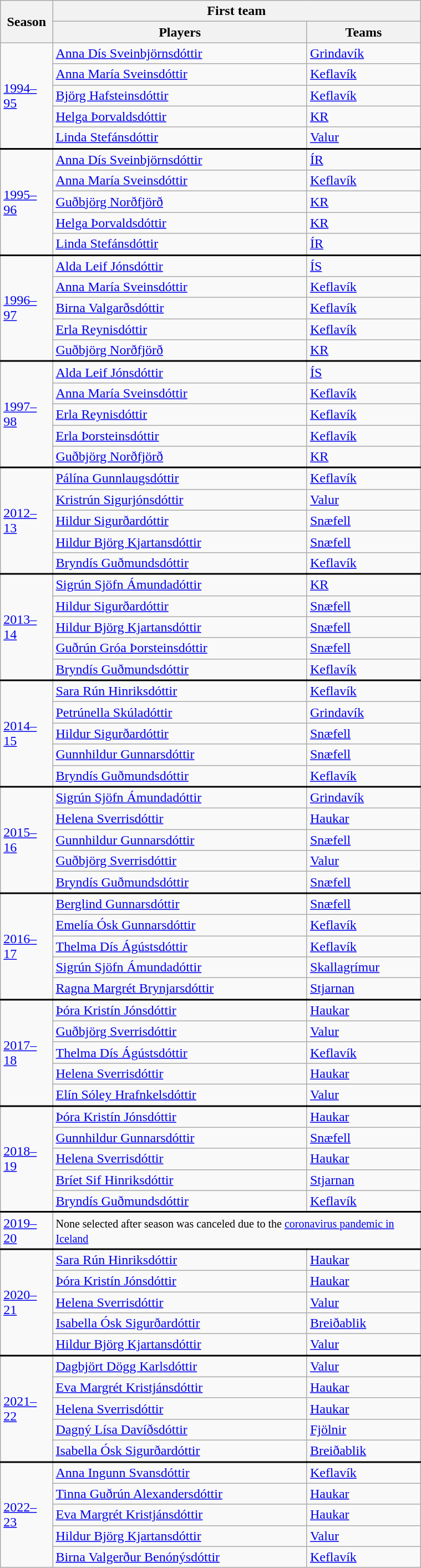<table class="wikitable" style="width:40%">
<tr>
<th rowspan=2>Season</th>
<th colspan=2>First team</th>
</tr>
<tr>
<th>Players</th>
<th>Teams</th>
</tr>
<tr>
<td rowspan=5><a href='#'>1994–95</a></td>
<td><a href='#'>Anna Dís Sveinbjörnsdóttir</a></td>
<td><a href='#'>Grindavík</a></td>
</tr>
<tr>
<td><a href='#'>Anna María Sveinsdóttir</a></td>
<td><a href='#'>Keflavík</a></td>
</tr>
<tr>
<td><a href='#'>Björg Hafsteinsdóttir</a></td>
<td><a href='#'>Keflavík</a></td>
</tr>
<tr>
<td><a href='#'>Helga Þorvaldsdóttir</a></td>
<td><a href='#'>KR</a></td>
</tr>
<tr>
<td><a href='#'>Linda Stefánsdóttir</a></td>
<td><a href='#'>Valur</a></td>
</tr>
<tr style="border-top:2px solid black">
<td rowspan=5><a href='#'>1995–96</a></td>
<td><a href='#'>Anna Dís Sveinbjörnsdóttir</a></td>
<td><a href='#'>ÍR</a></td>
</tr>
<tr>
<td><a href='#'>Anna María Sveinsdóttir</a></td>
<td><a href='#'>Keflavík</a></td>
</tr>
<tr>
<td><a href='#'>Guðbjörg Norðfjörð</a></td>
<td><a href='#'>KR</a></td>
</tr>
<tr>
<td><a href='#'>Helga Þorvaldsdóttir</a></td>
<td><a href='#'>KR</a></td>
</tr>
<tr>
<td><a href='#'>Linda Stefánsdóttir</a></td>
<td><a href='#'>ÍR</a></td>
</tr>
<tr style="border-top:2px solid black">
<td rowspan=5><a href='#'>1996–97</a></td>
<td><a href='#'>Alda Leif Jónsdóttir</a></td>
<td><a href='#'>ÍS</a></td>
</tr>
<tr>
<td><a href='#'>Anna María Sveinsdóttir</a></td>
<td><a href='#'>Keflavík</a></td>
</tr>
<tr>
<td><a href='#'>Birna Valgarðsdóttir</a></td>
<td><a href='#'>Keflavík</a></td>
</tr>
<tr>
<td><a href='#'>Erla Reynisdóttir</a></td>
<td><a href='#'>Keflavík</a></td>
</tr>
<tr>
<td><a href='#'>Guðbjörg Norðfjörð</a></td>
<td><a href='#'>KR</a></td>
</tr>
<tr style="border-top:2px solid black">
<td rowspan=5><a href='#'>1997–98</a></td>
<td><a href='#'>Alda Leif Jónsdóttir</a></td>
<td><a href='#'>ÍS</a></td>
</tr>
<tr>
<td><a href='#'>Anna María Sveinsdóttir</a></td>
<td><a href='#'>Keflavík</a></td>
</tr>
<tr>
<td><a href='#'>Erla Reynisdóttir</a></td>
<td><a href='#'>Keflavík</a></td>
</tr>
<tr>
<td><a href='#'>Erla Þorsteinsdóttir</a></td>
<td><a href='#'>Keflavík</a></td>
</tr>
<tr>
<td><a href='#'>Guðbjörg Norðfjörð</a></td>
<td><a href='#'>KR</a></td>
</tr>
<tr style="border-top:2px solid black">
<td rowspan=5><a href='#'>2012–13</a></td>
<td><a href='#'>Pálína Gunnlaugsdóttir</a></td>
<td><a href='#'>Keflavík</a></td>
</tr>
<tr>
<td><a href='#'>Kristrún Sigurjónsdóttir</a></td>
<td><a href='#'>Valur</a></td>
</tr>
<tr>
<td><a href='#'>Hildur Sigurðardóttir</a></td>
<td><a href='#'>Snæfell</a></td>
</tr>
<tr>
<td><a href='#'>Hildur Björg Kjartansdóttir</a></td>
<td><a href='#'>Snæfell</a></td>
</tr>
<tr>
<td><a href='#'>Bryndís Guðmundsdóttir</a></td>
<td><a href='#'>Keflavík</a></td>
</tr>
<tr style="border-top:2px solid black">
<td rowspan=5><a href='#'>2013–14</a></td>
<td><a href='#'>Sigrún Sjöfn Ámundadóttir</a></td>
<td><a href='#'>KR</a></td>
</tr>
<tr>
<td><a href='#'>Hildur Sigurðardóttir</a></td>
<td><a href='#'>Snæfell</a></td>
</tr>
<tr>
<td><a href='#'>Hildur Björg Kjartansdóttir</a></td>
<td><a href='#'>Snæfell</a></td>
</tr>
<tr>
<td><a href='#'>Guðrún Gróa Þorsteinsdóttir</a></td>
<td><a href='#'>Snæfell</a></td>
</tr>
<tr>
<td><a href='#'>Bryndís Guðmundsdóttir</a></td>
<td><a href='#'>Keflavík</a></td>
</tr>
<tr style="border-top:2px solid black">
<td rowspan=5><a href='#'>2014–15</a></td>
<td><a href='#'>Sara Rún Hinriksdóttir</a></td>
<td><a href='#'>Keflavík</a></td>
</tr>
<tr>
<td><a href='#'>Petrúnella Skúladóttir</a></td>
<td><a href='#'>Grindavík</a></td>
</tr>
<tr>
<td><a href='#'>Hildur Sigurðardóttir</a></td>
<td><a href='#'>Snæfell</a></td>
</tr>
<tr>
<td><a href='#'>Gunnhildur Gunnarsdóttir</a></td>
<td><a href='#'>Snæfell</a></td>
</tr>
<tr>
<td><a href='#'>Bryndís Guðmundsdóttir</a></td>
<td><a href='#'>Keflavík</a></td>
</tr>
<tr style="border-top:2px solid black">
<td rowspan=5><a href='#'>2015–16</a></td>
<td><a href='#'>Sigrún Sjöfn Ámundadóttir</a></td>
<td><a href='#'>Grindavík</a></td>
</tr>
<tr>
<td><a href='#'>Helena Sverrisdóttir</a></td>
<td><a href='#'>Haukar</a></td>
</tr>
<tr>
<td><a href='#'>Gunnhildur Gunnarsdóttir</a></td>
<td><a href='#'>Snæfell</a></td>
</tr>
<tr>
<td><a href='#'>Guðbjörg Sverrisdóttir</a></td>
<td><a href='#'>Valur</a></td>
</tr>
<tr>
<td><a href='#'>Bryndís Guðmundsdóttir</a></td>
<td><a href='#'>Snæfell</a></td>
</tr>
<tr style="border-top:2px solid black">
<td rowspan=5><a href='#'>2016–17</a></td>
<td><a href='#'>Berglind Gunnarsdóttir</a></td>
<td><a href='#'>Snæfell</a></td>
</tr>
<tr>
<td><a href='#'>Emelía Ósk Gunnarsdóttir</a></td>
<td><a href='#'>Keflavík</a></td>
</tr>
<tr>
<td><a href='#'>Thelma Dís Ágústsdóttir</a></td>
<td><a href='#'>Keflavík</a></td>
</tr>
<tr>
<td><a href='#'>Sigrún Sjöfn Ámundadóttir</a></td>
<td><a href='#'>Skallagrímur</a></td>
</tr>
<tr>
<td><a href='#'>Ragna Margrét Brynjarsdóttir</a></td>
<td><a href='#'>Stjarnan</a></td>
</tr>
<tr style="border-top:2px solid black">
<td rowspan=5><a href='#'>2017–18</a></td>
<td><a href='#'>Þóra Kristín Jónsdóttir</a></td>
<td><a href='#'>Haukar</a></td>
</tr>
<tr>
<td><a href='#'>Guðbjörg Sverrisdóttir</a></td>
<td><a href='#'>Valur</a></td>
</tr>
<tr>
<td><a href='#'>Thelma Dís Ágústsdóttir</a></td>
<td><a href='#'>Keflavík</a></td>
</tr>
<tr>
<td><a href='#'>Helena Sverrisdóttir</a></td>
<td><a href='#'>Haukar</a></td>
</tr>
<tr>
<td><a href='#'>Elín Sóley Hrafnkelsdóttir</a></td>
<td><a href='#'>Valur</a></td>
</tr>
<tr style="border-top:2px solid black">
<td rowspan=5><a href='#'>2018–19</a></td>
<td><a href='#'>Þóra Kristín Jónsdóttir</a></td>
<td><a href='#'>Haukar</a></td>
</tr>
<tr>
<td><a href='#'>Gunnhildur Gunnarsdóttir</a></td>
<td><a href='#'>Snæfell</a></td>
</tr>
<tr>
<td><a href='#'>Helena Sverrisdóttir</a></td>
<td><a href='#'>Haukar</a></td>
</tr>
<tr>
<td><a href='#'>Bríet Sif Hinriksdóttir</a></td>
<td><a href='#'>Stjarnan</a></td>
</tr>
<tr>
<td><a href='#'>Bryndís Guðmundsdóttir</a></td>
<td><a href='#'>Keflavík</a></td>
</tr>
<tr style="border-top:2px solid black">
<td><a href='#'>2019–20</a></td>
<td colspan="2"><small>None selected after season was canceled due to the <a href='#'>coronavirus pandemic in Iceland</a></small></td>
</tr>
<tr style="border-top:2px solid black">
<td rowspan=5><a href='#'>2020–21</a></td>
<td><a href='#'>Sara Rún Hinriksdóttir</a></td>
<td><a href='#'>Haukar</a></td>
</tr>
<tr>
<td><a href='#'>Þóra Kristín Jónsdóttir</a></td>
<td><a href='#'>Haukar</a></td>
</tr>
<tr>
<td><a href='#'>Helena Sverrisdóttir</a></td>
<td><a href='#'>Valur</a></td>
</tr>
<tr>
<td><a href='#'>Isabella Ósk Sigurðardóttir</a></td>
<td><a href='#'>Breiðablik</a></td>
</tr>
<tr>
<td><a href='#'>Hildur Björg Kjartansdóttir</a></td>
<td><a href='#'>Valur</a></td>
</tr>
<tr style="border-top:2px solid black">
<td rowspan=5><a href='#'>2021–22</a></td>
<td><a href='#'>Dagbjört Dögg Karlsdóttir</a></td>
<td><a href='#'>Valur</a></td>
</tr>
<tr>
<td><a href='#'>Eva Margrét Kristjánsdóttir</a></td>
<td><a href='#'>Haukar</a></td>
</tr>
<tr>
<td><a href='#'>Helena Sverrisdóttir</a></td>
<td><a href='#'>Haukar</a></td>
</tr>
<tr>
<td><a href='#'>Dagný Lísa Davíðsdóttir</a></td>
<td><a href='#'>Fjölnir</a></td>
</tr>
<tr>
<td><a href='#'>Isabella Ósk Sigurðardóttir</a></td>
<td><a href='#'>Breiðablik</a></td>
</tr>
<tr style="border-top:2px solid black">
<td rowspan=5><a href='#'>2022–23</a></td>
<td><a href='#'>Anna Ingunn Svansdóttir</a></td>
<td><a href='#'>Keflavík</a></td>
</tr>
<tr>
<td><a href='#'>Tinna Guðrún Alexandersdóttir</a></td>
<td><a href='#'>Haukar</a></td>
</tr>
<tr>
<td><a href='#'>Eva Margrét Kristjánsdóttir</a></td>
<td><a href='#'>Haukar</a></td>
</tr>
<tr>
<td><a href='#'>Hildur Björg Kjartansdóttir</a></td>
<td><a href='#'>Valur</a></td>
</tr>
<tr>
<td><a href='#'>Birna Valgerður Benónýsdóttir</a></td>
<td><a href='#'>Keflavík</a></td>
</tr>
</table>
